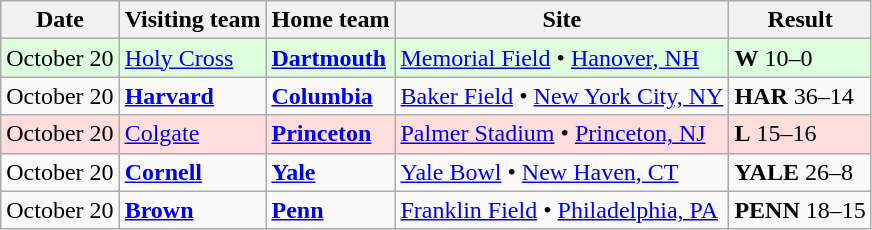<table class="wikitable">
<tr>
<th>Date</th>
<th>Visiting team</th>
<th>Home team</th>
<th>Site</th>
<th>Result</th>
</tr>
<tr style="background:#DDFFDD;">
<td>October 20</td>
<td><a href='#'>Holy Cross</a></td>
<td><strong><a href='#'>Dartmouth</a></strong></td>
<td><a href='#'>Memorial Field</a> • <a href='#'>Hanover, NH</a></td>
<td><strong>W</strong> 10–0</td>
</tr>
<tr>
<td>October 20</td>
<td><strong><a href='#'>Harvard</a></strong></td>
<td><strong><a href='#'>Columbia</a></strong></td>
<td><a href='#'>Baker Field</a> • <a href='#'>New York City, NY</a></td>
<td><strong>HAR</strong> 36–14</td>
</tr>
<tr style="background:#FFDDDD;">
<td>October 20</td>
<td><a href='#'>Colgate</a></td>
<td><strong><a href='#'>Princeton</a></strong></td>
<td><a href='#'>Palmer Stadium</a> • <a href='#'>Princeton, NJ</a></td>
<td><strong>L</strong> 15–16</td>
</tr>
<tr>
<td>October 20</td>
<td><strong><a href='#'>Cornell</a></strong></td>
<td><strong><a href='#'>Yale</a></strong></td>
<td><a href='#'>Yale Bowl</a> • <a href='#'>New Haven, CT</a></td>
<td><strong>YALE</strong> 26–8</td>
</tr>
<tr>
<td>October 20</td>
<td><strong><a href='#'>Brown</a></strong></td>
<td><strong><a href='#'>Penn</a></strong></td>
<td><a href='#'>Franklin Field</a> • <a href='#'>Philadelphia, PA</a></td>
<td><strong>PENN</strong> 18–15</td>
</tr>
</table>
